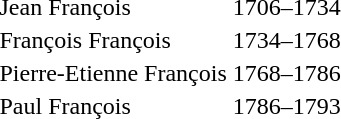<table>
<tr>
<td>Jean François</td>
<td>1706–1734</td>
</tr>
<tr>
<td>François François</td>
<td>1734–1768</td>
</tr>
<tr>
<td>Pierre-Etienne François</td>
<td>1768–1786</td>
</tr>
<tr>
<td>Paul François</td>
<td>1786–1793</td>
</tr>
</table>
